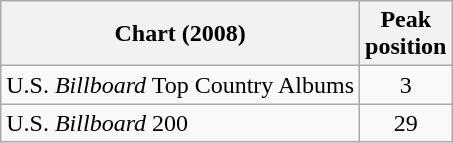<table class="wikitable">
<tr>
<th>Chart (2008)</th>
<th>Peak<br>position</th>
</tr>
<tr>
<td>U.S. <em>Billboard</em> Top Country Albums</td>
<td align="center">3</td>
</tr>
<tr>
<td>U.S. <em>Billboard</em> 200</td>
<td align="center">29</td>
</tr>
</table>
